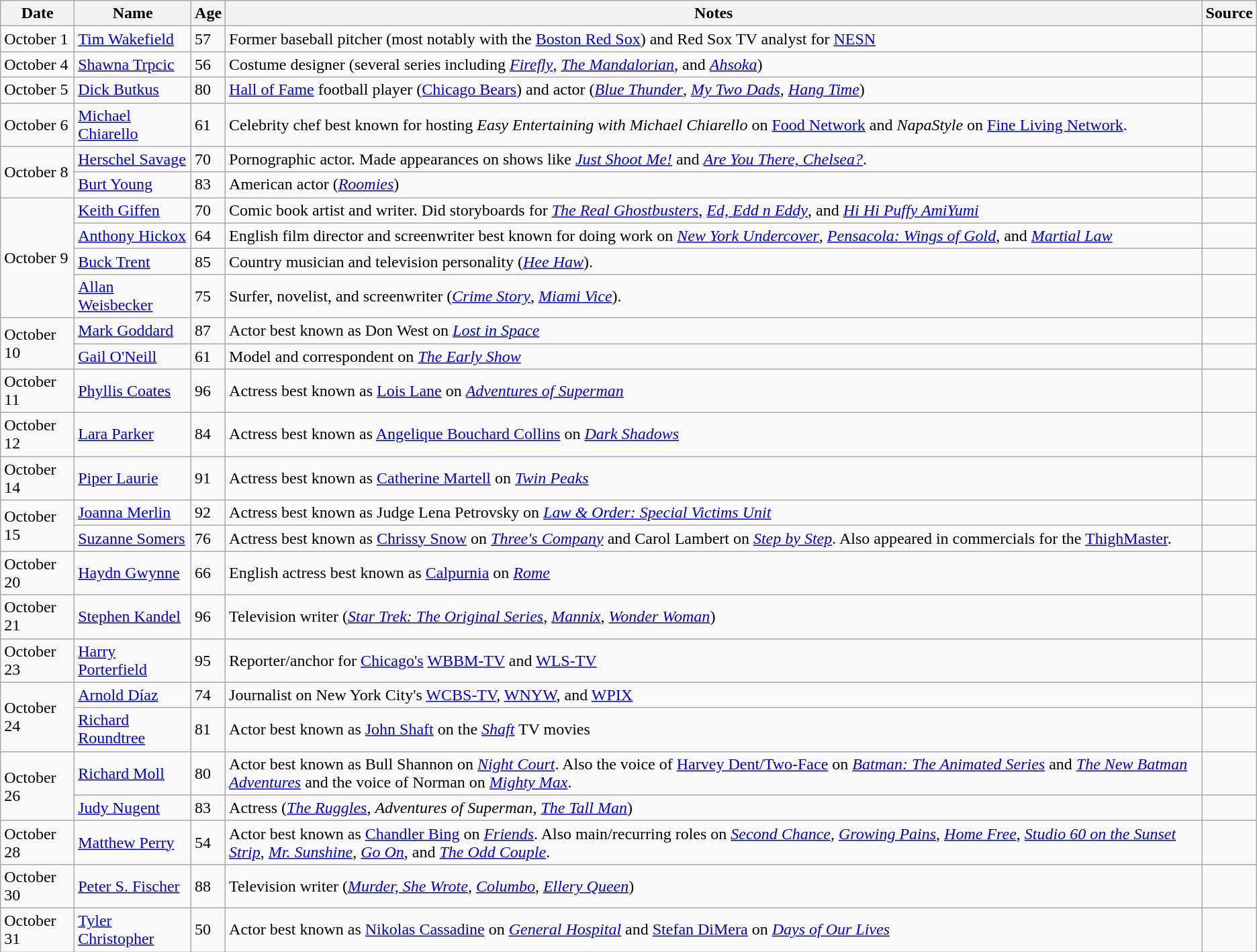<table class="wikitable sortable">
<tr>
<th>Date</th>
<th>Name</th>
<th>Age</th>
<th>Notes</th>
<th>Source</th>
</tr>
<tr>
<td>October 1</td>
<td><a href='#'>Tim Wakefield</a></td>
<td>57</td>
<td>Former baseball pitcher (most notably with the <a href='#'>Boston Red Sox</a>) and Red Sox TV analyst for <a href='#'>NESN</a></td>
<td></td>
</tr>
<tr>
<td>October 4</td>
<td><a href='#'>Shawna Trpcic</a></td>
<td>56</td>
<td>Costume designer (several series including <em><a href='#'>Firefly</a></em>, <em><a href='#'>The Mandalorian</a></em>, and <em><a href='#'>Ahsoka</a></em>)</td>
<td></td>
</tr>
<tr>
<td>October 5</td>
<td><a href='#'>Dick Butkus</a></td>
<td>80</td>
<td><a href='#'>Hall of Fame</a> football player (<a href='#'>Chicago Bears</a>) and actor (<em><a href='#'>Blue Thunder</a></em>, <em><a href='#'>My Two Dads</a></em>, <em><a href='#'>Hang Time</a></em>)</td>
<td></td>
</tr>
<tr>
<td>October 6</td>
<td><a href='#'>Michael Chiarello</a></td>
<td>61</td>
<td>Celebrity chef best known for hosting <em>Easy Entertaining with Michael Chiarello</em> on <a href='#'>Food Network</a> and <em>NapaStyle</em> on <a href='#'>Fine Living Network</a>.</td>
<td></td>
</tr>
<tr>
<td rowspan=2>October 8</td>
<td><a href='#'>Herschel Savage</a></td>
<td>70</td>
<td>Pornographic actor. Made appearances on shows like <em><a href='#'>Just Shoot Me!</a></em> and <em><a href='#'>Are You There, Chelsea?</a></em>.</td>
<td></td>
</tr>
<tr>
<td><a href='#'>Burt Young</a></td>
<td>83</td>
<td>American actor (<em><a href='#'>Roomies</a></em>)</td>
<td></td>
</tr>
<tr>
<td rowspan=4>October 9</td>
<td><a href='#'>Keith Giffen</a></td>
<td>70</td>
<td>Comic book artist and writer. Did storyboards for <em><a href='#'>The Real Ghostbusters</a></em>, <em><a href='#'>Ed, Edd n Eddy</a></em>, and <em><a href='#'>Hi Hi Puffy AmiYumi</a></em></td>
<td></td>
</tr>
<tr>
<td><a href='#'>Anthony Hickox</a></td>
<td>64</td>
<td>English film director and screenwriter best known for doing work on <em><a href='#'>New York Undercover</a></em>, <em><a href='#'>Pensacola: Wings of Gold</a></em>, and <em><a href='#'>Martial Law</a></em></td>
<td></td>
</tr>
<tr>
<td><a href='#'>Buck Trent</a></td>
<td>85</td>
<td>Country musician and television personality (<em><a href='#'>Hee Haw</a></em>).</td>
<td></td>
</tr>
<tr>
<td><a href='#'>Allan Weisbecker</a></td>
<td>75</td>
<td>Surfer, novelist, and screenwriter (<em><a href='#'>Crime Story</a></em>, <em><a href='#'>Miami Vice</a></em>).</td>
<td></td>
</tr>
<tr>
<td rowspan=2>October 10</td>
<td><a href='#'>Mark Goddard</a></td>
<td>87</td>
<td>Actor best known as Don West on <em><a href='#'>Lost in Space</a></em></td>
<td></td>
</tr>
<tr>
<td><a href='#'>Gail O'Neill</a></td>
<td>61</td>
<td>Model and correspondent on <em><a href='#'>The Early Show</a></em></td>
<td></td>
</tr>
<tr>
<td>October 11</td>
<td><a href='#'>Phyllis Coates</a></td>
<td>96</td>
<td>Actress best known as <a href='#'>Lois Lane</a> on <em><a href='#'>Adventures of Superman</a></em></td>
<td></td>
</tr>
<tr>
<td>October 12</td>
<td><a href='#'>Lara Parker</a></td>
<td>84</td>
<td>Actress best known as <a href='#'>Angelique Bouchard Collins</a> on <em><a href='#'>Dark Shadows</a></em></td>
<td></td>
</tr>
<tr>
<td>October 14</td>
<td><a href='#'>Piper Laurie</a></td>
<td>91</td>
<td>Actress best known as <a href='#'>Catherine Martell</a> on <em><a href='#'>Twin Peaks</a></em></td>
<td></td>
</tr>
<tr>
<td rowspan=2>October 15</td>
<td><a href='#'>Joanna Merlin</a></td>
<td>92</td>
<td>Actress best known as Judge Lena Petrovsky on <em><a href='#'>Law & Order: Special Victims Unit</a></em></td>
<td></td>
</tr>
<tr>
<td><a href='#'>Suzanne Somers</a></td>
<td>76</td>
<td>Actress best known as <a href='#'>Chrissy Snow</a> on <em><a href='#'>Three's Company</a></em> and Carol Lambert on <em><a href='#'>Step by Step</a></em>. Also appeared in commercials for the <a href='#'>ThighMaster</a>.</td>
<td></td>
</tr>
<tr>
<td>October 20</td>
<td><a href='#'>Haydn Gwynne</a></td>
<td>66</td>
<td>English actress best known as <a href='#'>Calpurnia</a> on <em><a href='#'>Rome</a></em></td>
<td></td>
</tr>
<tr>
<td>October 21</td>
<td><a href='#'>Stephen Kandel</a></td>
<td>96</td>
<td>Television writer (<em><a href='#'>Star Trek: The Original Series</a></em>, <em><a href='#'>Mannix</a></em>, <em><a href='#'>Wonder Woman</a></em>)</td>
<td></td>
</tr>
<tr>
<td>October 23</td>
<td><a href='#'>Harry Porterfield</a></td>
<td>95</td>
<td>Reporter/anchor for <a href='#'>Chicago's</a> <a href='#'>WBBM-TV</a> and <a href='#'>WLS-TV</a></td>
<td></td>
</tr>
<tr>
<td rowspan=2>October 24</td>
<td><a href='#'>Arnold Díaz</a></td>
<td>74</td>
<td>Journalist on New York City's <a href='#'>WCBS-TV</a>, <a href='#'>WNYW</a>, and <a href='#'>WPIX</a></td>
<td></td>
</tr>
<tr>
<td><a href='#'>Richard Roundtree</a></td>
<td>81</td>
<td>Actor best known as <a href='#'>John Shaft</a> on the <em><a href='#'>Shaft</a></em> TV movies</td>
<td></td>
</tr>
<tr>
<td rowspan=2>October 26</td>
<td><a href='#'>Richard Moll</a></td>
<td>80</td>
<td>Actor best known as Bull Shannon on <em><a href='#'>Night Court</a></em>. Also the voice of <a href='#'>Harvey Dent/Two-Face</a> on <em><a href='#'>Batman: The Animated Series</a></em> and <em><a href='#'>The New Batman Adventures</a></em> and the voice of Norman on <em><a href='#'>Mighty Max</a></em>.</td>
<td></td>
</tr>
<tr>
<td><a href='#'>Judy Nugent</a></td>
<td>83</td>
<td>Actress (<em><a href='#'>The Ruggles</a></em>, <em>Adventures of Superman</em>, <em><a href='#'>The Tall Man</a></em>)</td>
<td></td>
</tr>
<tr>
<td>October 28</td>
<td><a href='#'>Matthew Perry</a></td>
<td>54</td>
<td>Actor best known as <a href='#'>Chandler Bing</a> on <em><a href='#'>Friends</a></em>. Also main/recurring roles on <em><a href='#'>Second Chance</a></em>, <em><a href='#'>Growing Pains</a></em>, <em><a href='#'>Home Free</a></em>, <em><a href='#'>Studio 60 on the Sunset Strip</a></em>, <em><a href='#'>Mr. Sunshine</a></em>, <em><a href='#'>Go On</a></em>, and <em><a href='#'>The Odd Couple</a></em>.</td>
<td></td>
</tr>
<tr>
<td>October 30</td>
<td><a href='#'>Peter S. Fischer</a></td>
<td>88</td>
<td>Television writer (<em><a href='#'>Murder, She Wrote</a></em>, <em><a href='#'>Columbo</a></em>, <em><a href='#'>Ellery Queen</a></em>)</td>
<td></td>
</tr>
<tr>
<td>October 31</td>
<td><a href='#'>Tyler Christopher</a></td>
<td>50</td>
<td>Actor best known as <a href='#'>Nikolas Cassadine</a> on <em><a href='#'>General Hospital</a></em> and <a href='#'>Stefan DiMera</a> on <em><a href='#'>Days of Our Lives</a></em></td>
<td></td>
</tr>
</table>
